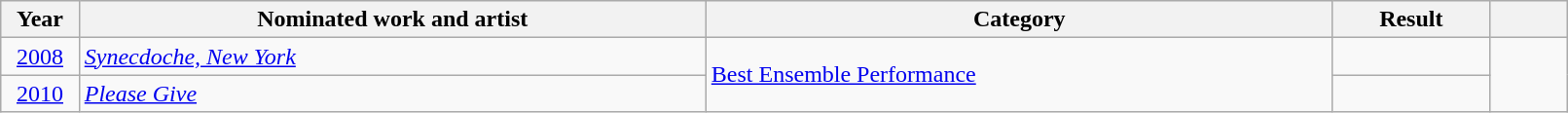<table class="wikitable" width=85%>
<tr>
<th width=5%>Year</th>
<th width=40%>Nominated work and artist</th>
<th width=40%>Category</th>
<th width=10%>Result</th>
<th width=5%></th>
</tr>
<tr>
<td style="text-align:center;"><a href='#'>2008</a></td>
<td><em><a href='#'>Synecdoche, New York</a></em></td>
<td rowspan="2"><a href='#'>Best Ensemble Performance</a></td>
<td></td>
<td rowspan="2"></td>
</tr>
<tr>
<td style="text-align:center;"><a href='#'>2010</a></td>
<td><em><a href='#'>Please Give</a></em></td>
<td></td>
</tr>
</table>
